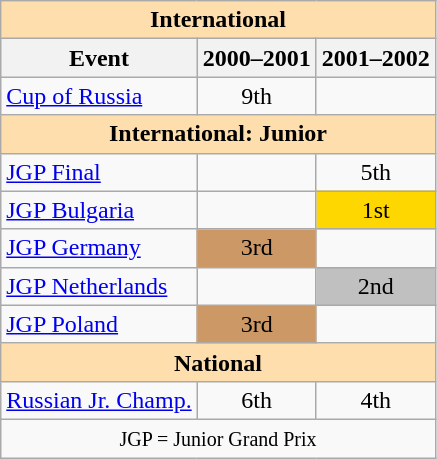<table class="wikitable" style="text-align:center">
<tr>
<th style="background-color: #ffdead; " colspan=3 align=center><strong>International</strong></th>
</tr>
<tr>
<th>Event</th>
<th>2000–2001</th>
<th>2001–2002</th>
</tr>
<tr>
<td align=left><a href='#'>Cup of Russia</a></td>
<td>9th</td>
<td></td>
</tr>
<tr>
<th style="background-color: #ffdead; " colspan=3 align=center><strong>International: Junior</strong></th>
</tr>
<tr>
<td align=left><a href='#'>JGP Final</a></td>
<td></td>
<td>5th</td>
</tr>
<tr>
<td align=left><a href='#'>JGP Bulgaria</a></td>
<td></td>
<td bgcolor=gold>1st</td>
</tr>
<tr>
<td align=left><a href='#'>JGP Germany</a></td>
<td bgcolor=cc9966>3rd</td>
<td></td>
</tr>
<tr>
<td align=left><a href='#'>JGP Netherlands</a></td>
<td></td>
<td bgcolor=silver>2nd</td>
</tr>
<tr>
<td align=left><a href='#'>JGP Poland</a></td>
<td bgcolor=cc9966>3rd</td>
<td></td>
</tr>
<tr>
<th style="background-color: #ffdead; " colspan=3 align=center><strong>National</strong></th>
</tr>
<tr>
<td align=left><a href='#'>Russian Jr. Champ.</a></td>
<td>6th</td>
<td>4th</td>
</tr>
<tr>
<td colspan=3 align=center><small> JGP = Junior Grand Prix </small></td>
</tr>
</table>
